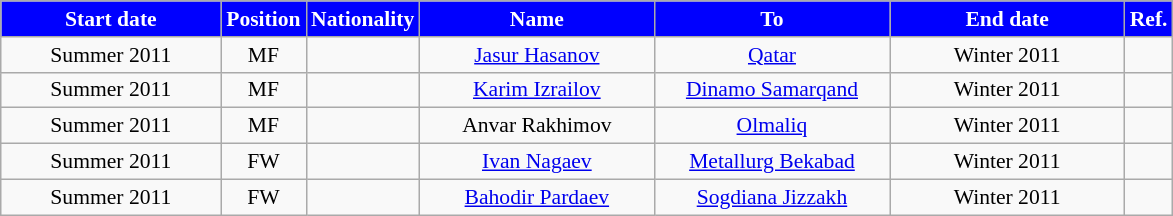<table class="wikitable"  style="text-align:center; font-size:90%; ">
<tr>
<th style="background:#00f; color:white; width:140px;">Start date</th>
<th style="background:#00f; color:white; width:50px;">Position</th>
<th style="background:#00f; color:white; width:50px;">Nationality</th>
<th style="background:#00f; color:white; width:150px;">Name</th>
<th style="background:#00f; color:white; width:150px;">To</th>
<th style="background:#00f; color:white; width:150px;">End date</th>
<th style="background:#00f; color:white; width:25px;">Ref.</th>
</tr>
<tr>
<td>Summer 2011</td>
<td>MF</td>
<td></td>
<td><a href='#'>Jasur Hasanov</a></td>
<td><a href='#'>Qatar</a></td>
<td>Winter 2011</td>
<td></td>
</tr>
<tr>
<td>Summer 2011</td>
<td>MF</td>
<td></td>
<td><a href='#'>Karim Izrailov</a></td>
<td><a href='#'>Dinamo Samarqand</a></td>
<td>Winter 2011</td>
<td></td>
</tr>
<tr>
<td>Summer 2011</td>
<td>MF</td>
<td></td>
<td>Anvar Rakhimov</td>
<td><a href='#'>Olmaliq</a></td>
<td>Winter 2011</td>
<td></td>
</tr>
<tr>
<td>Summer 2011</td>
<td>FW</td>
<td></td>
<td><a href='#'>Ivan Nagaev</a></td>
<td><a href='#'>Metallurg Bekabad</a></td>
<td>Winter 2011</td>
<td></td>
</tr>
<tr>
<td>Summer 2011</td>
<td>FW</td>
<td></td>
<td><a href='#'>Bahodir Pardaev</a></td>
<td><a href='#'>Sogdiana Jizzakh</a></td>
<td>Winter 2011</td>
<td></td>
</tr>
</table>
